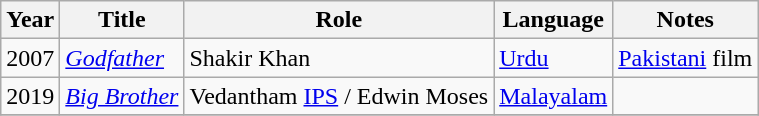<table class="wikitable sortable">
<tr>
<th>Year</th>
<th>Title</th>
<th>Role</th>
<th>Language</th>
<th class="unsortable">Notes</th>
</tr>
<tr>
<td>2007</td>
<td><em><a href='#'>Godfather</a></em></td>
<td>Shakir Khan</td>
<td><a href='#'>Urdu</a></td>
<td><a href='#'>Pakistani</a> film</td>
</tr>
<tr>
<td>2019</td>
<td><em><a href='#'>Big Brother</a></em></td>
<td>Vedantham <a href='#'>IPS</a> / Edwin Moses</td>
<td><a href='#'>Malayalam</a></td>
<td></td>
</tr>
<tr>
</tr>
</table>
